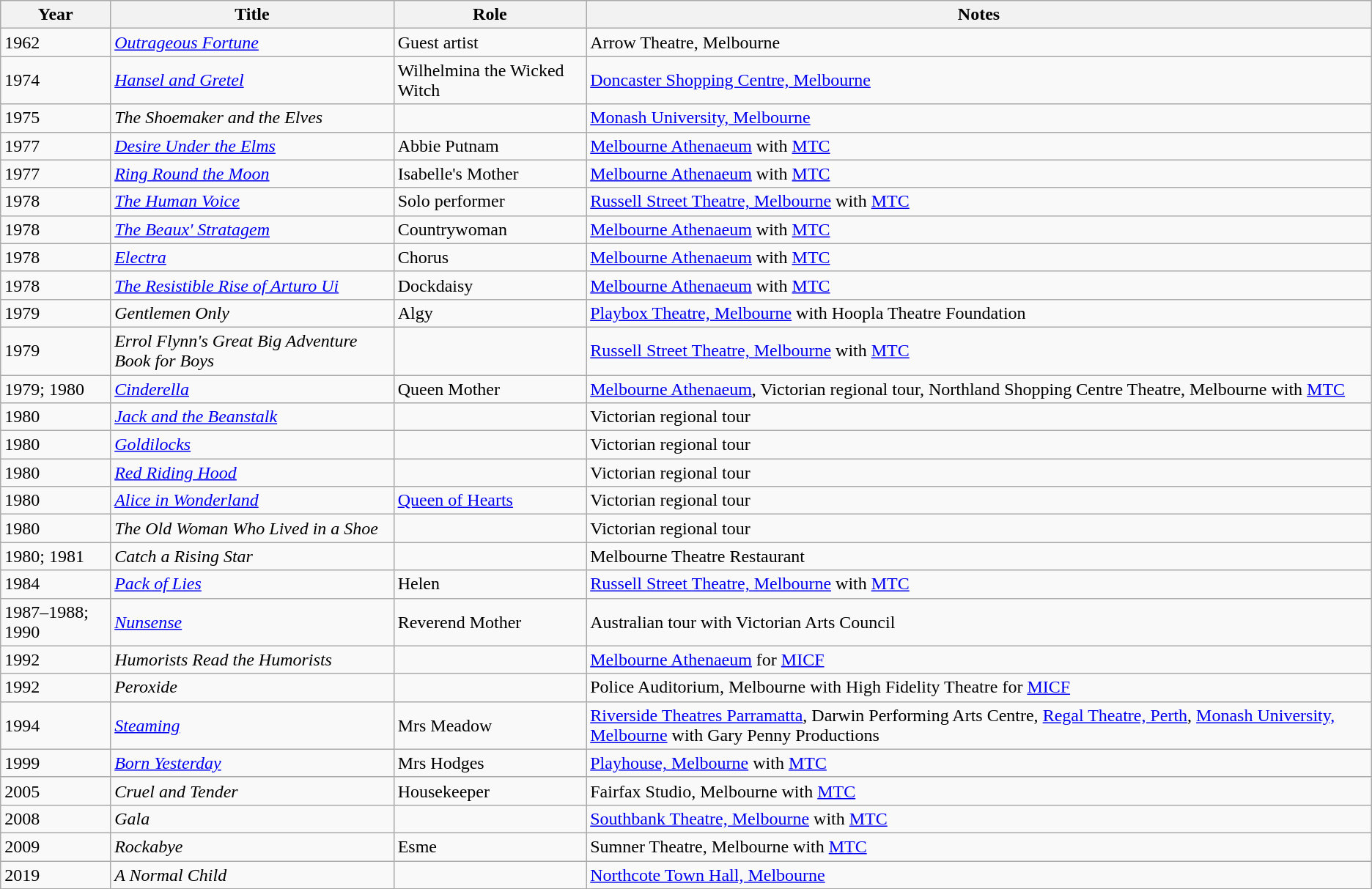<table class=wikitable>
<tr>
<th>Year</th>
<th>Title</th>
<th>Role</th>
<th>Notes</th>
</tr>
<tr>
<td>1962</td>
<td><em><a href='#'>Outrageous Fortune</a></em></td>
<td>Guest artist</td>
<td>Arrow Theatre, Melbourne</td>
</tr>
<tr>
<td>1974</td>
<td><em><a href='#'>Hansel and Gretel</a></em></td>
<td>Wilhelmina the Wicked Witch</td>
<td><a href='#'>Doncaster Shopping Centre, Melbourne</a></td>
</tr>
<tr>
<td>1975</td>
<td><em>The Shoemaker and the Elves</em></td>
<td></td>
<td><a href='#'>Monash University, Melbourne</a></td>
</tr>
<tr>
<td>1977</td>
<td><em><a href='#'>Desire Under the Elms</a></em></td>
<td>Abbie Putnam</td>
<td><a href='#'>Melbourne Athenaeum</a> with <a href='#'>MTC</a></td>
</tr>
<tr>
<td>1977</td>
<td><em><a href='#'>Ring Round the Moon</a></em></td>
<td>Isabelle's Mother</td>
<td><a href='#'>Melbourne Athenaeum</a> with <a href='#'>MTC</a></td>
</tr>
<tr>
<td>1978</td>
<td><em><a href='#'>The Human Voice</a></em></td>
<td>Solo performer</td>
<td><a href='#'>Russell Street Theatre, Melbourne</a> with <a href='#'>MTC</a></td>
</tr>
<tr>
<td>1978</td>
<td><em><a href='#'>The Beaux' Stratagem</a></em></td>
<td>Countrywoman</td>
<td><a href='#'>Melbourne Athenaeum</a> with <a href='#'>MTC</a></td>
</tr>
<tr>
<td>1978</td>
<td><em><a href='#'>Electra</a></em></td>
<td>Chorus</td>
<td><a href='#'>Melbourne Athenaeum</a> with <a href='#'>MTC</a></td>
</tr>
<tr>
<td>1978</td>
<td><em><a href='#'>The Resistible Rise of Arturo Ui</a></em></td>
<td>Dockdaisy</td>
<td><a href='#'>Melbourne Athenaeum</a> with <a href='#'>MTC</a></td>
</tr>
<tr>
<td>1979</td>
<td><em>Gentlemen Only</em></td>
<td>Algy</td>
<td><a href='#'>Playbox Theatre, Melbourne</a> with Hoopla Theatre Foundation</td>
</tr>
<tr>
<td>1979</td>
<td><em>Errol Flynn's Great Big Adventure Book for Boys</em></td>
<td></td>
<td><a href='#'>Russell Street Theatre, Melbourne</a> with <a href='#'>MTC</a></td>
</tr>
<tr>
<td>1979; 1980</td>
<td><em><a href='#'>Cinderella</a></em></td>
<td>Queen Mother</td>
<td><a href='#'>Melbourne Athenaeum</a>, Victorian regional tour, Northland Shopping Centre Theatre, Melbourne with <a href='#'>MTC</a></td>
</tr>
<tr>
<td>1980</td>
<td><em><a href='#'>Jack and the Beanstalk</a></em></td>
<td></td>
<td>Victorian regional tour</td>
</tr>
<tr>
<td>1980</td>
<td><em><a href='#'>Goldilocks</a></em></td>
<td></td>
<td>Victorian regional tour</td>
</tr>
<tr>
<td>1980</td>
<td><em><a href='#'>Red Riding Hood</a></em></td>
<td></td>
<td>Victorian regional tour</td>
</tr>
<tr>
<td>1980</td>
<td><em><a href='#'>Alice in Wonderland</a></em></td>
<td><a href='#'>Queen of Hearts</a></td>
<td>Victorian regional tour</td>
</tr>
<tr>
<td>1980</td>
<td><em>The Old Woman Who Lived in a Shoe</em></td>
<td></td>
<td>Victorian regional tour</td>
</tr>
<tr>
<td>1980; 1981</td>
<td><em>Catch a Rising Star</em></td>
<td></td>
<td>Melbourne Theatre Restaurant</td>
</tr>
<tr>
<td>1984</td>
<td><em><a href='#'>Pack of Lies</a></em></td>
<td>Helen</td>
<td><a href='#'>Russell Street Theatre, Melbourne</a> with <a href='#'>MTC</a></td>
</tr>
<tr>
<td>1987–1988; 1990</td>
<td><em><a href='#'>Nunsense</a></em></td>
<td>Reverend Mother</td>
<td>Australian tour with Victorian Arts Council</td>
</tr>
<tr>
<td>1992</td>
<td><em>Humorists Read the Humorists</em></td>
<td></td>
<td><a href='#'>Melbourne Athenaeum</a> for <a href='#'>MICF</a></td>
</tr>
<tr>
<td>1992</td>
<td><em>Peroxide</em></td>
<td></td>
<td>Police Auditorium, Melbourne with High Fidelity Theatre for <a href='#'>MICF</a></td>
</tr>
<tr>
<td>1994</td>
<td><em><a href='#'>Steaming</a></em></td>
<td>Mrs Meadow</td>
<td><a href='#'>Riverside Theatres Parramatta</a>, Darwin Performing Arts Centre, <a href='#'>Regal Theatre, Perth</a>, <a href='#'>Monash University, Melbourne</a> with Gary Penny Productions</td>
</tr>
<tr>
<td>1999</td>
<td><em><a href='#'>Born Yesterday</a></em></td>
<td>Mrs Hodges</td>
<td><a href='#'>Playhouse, Melbourne</a> with <a href='#'>MTC</a></td>
</tr>
<tr>
<td>2005</td>
<td><em>Cruel and Tender</em></td>
<td>Housekeeper</td>
<td>Fairfax Studio, Melbourne with <a href='#'>MTC</a></td>
</tr>
<tr>
<td>2008</td>
<td><em>Gala</em></td>
<td></td>
<td><a href='#'>Southbank Theatre, Melbourne</a> with <a href='#'>MTC</a></td>
</tr>
<tr>
<td>2009</td>
<td><em>Rockabye</em></td>
<td>Esme</td>
<td>Sumner Theatre, Melbourne with <a href='#'>MTC</a></td>
</tr>
<tr>
<td>2019</td>
<td><em>A Normal Child</em></td>
<td></td>
<td><a href='#'>Northcote Town Hall, Melbourne</a></td>
</tr>
</table>
